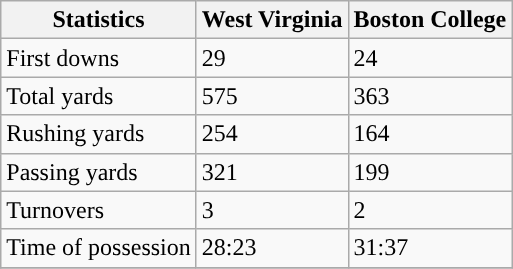<table class="wikitable" style="float: left;">
<tr>
<th>Statistics</th>
<th>West Virginia</th>
<th>Boston College</th>
</tr>
<tr>
<td>First downs</td>
<td>29</td>
<td>24</td>
</tr>
<tr>
<td>Total yards</td>
<td>575</td>
<td>363</td>
</tr>
<tr>
<td>Rushing yards</td>
<td>254</td>
<td>164</td>
</tr>
<tr>
<td>Passing yards</td>
<td>321</td>
<td>199</td>
</tr>
<tr>
<td>Turnovers</td>
<td>3</td>
<td>2</td>
</tr>
<tr>
<td>Time of possession</td>
<td>28:23</td>
<td>31:37</td>
</tr>
<tr>
</tr>
</table>
